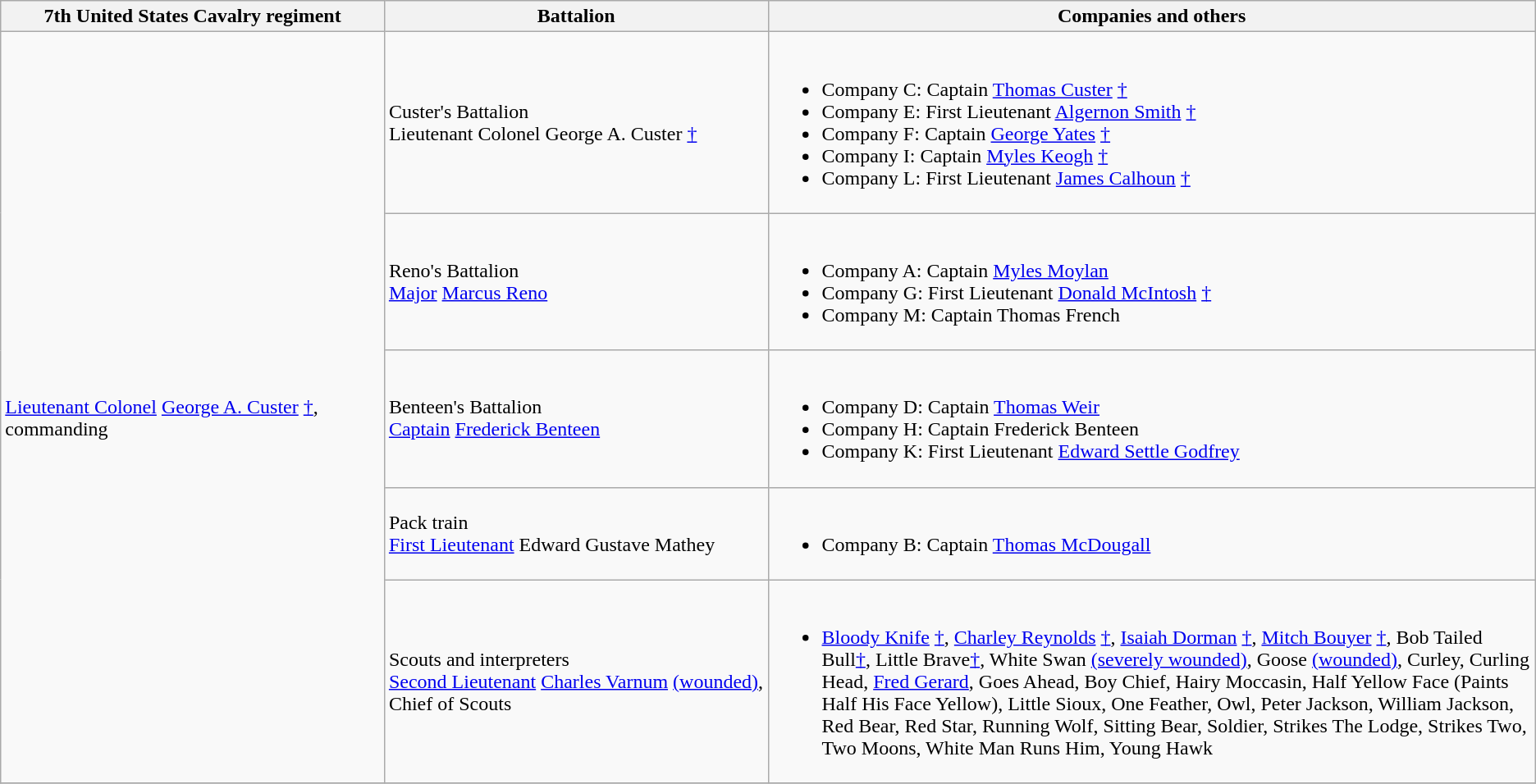<table class="wikitable">
<tr>
<th width=25%>7th United States Cavalry regiment</th>
<th width=25%>Battalion</th>
<th>Companies and others</th>
</tr>
<tr>
<td rowspan=5><br><a href='#'>Lieutenant Colonel</a> <a href='#'>George A. Custer</a> <a href='#'>†</a>, commanding</td>
<td>Custer's Battalion<br>Lieutenant Colonel George A. Custer <a href='#'>†</a></td>
<td><br><ul><li>Company C: Captain <a href='#'>Thomas Custer</a> <a href='#'>†</a></li><li>Company E: First Lieutenant <a href='#'>Algernon Smith</a> <a href='#'>†</a></li><li>Company F: Captain <a href='#'>George Yates</a> <a href='#'>†</a></li><li>Company I: Captain <a href='#'>Myles Keogh</a> <a href='#'>†</a></li><li>Company L: First Lieutenant <a href='#'>James Calhoun</a> <a href='#'>†</a></li></ul></td>
</tr>
<tr>
<td>Reno's Battalion<br><a href='#'>Major</a> <a href='#'>Marcus Reno</a></td>
<td><br><ul><li>Company A: Captain <a href='#'>Myles Moylan</a></li><li>Company G: First Lieutenant <a href='#'>Donald McIntosh</a> <a href='#'>†</a></li><li>Company M: Captain Thomas French</li></ul></td>
</tr>
<tr>
<td>Benteen's Battalion<br><a href='#'>Captain</a> <a href='#'>Frederick Benteen</a></td>
<td><br><ul><li>Company D: Captain <a href='#'>Thomas Weir</a></li><li>Company H: Captain Frederick Benteen</li><li>Company K: First Lieutenant <a href='#'>Edward Settle Godfrey</a></li></ul></td>
</tr>
<tr>
<td>Pack train<br><a href='#'>First Lieutenant</a> Edward Gustave Mathey</td>
<td><br><ul><li>Company B: Captain <a href='#'>Thomas McDougall</a></li></ul></td>
</tr>
<tr>
<td>Scouts and interpreters<br><a href='#'>Second Lieutenant</a> <a href='#'>Charles Varnum</a> <a href='#'>(wounded)</a>, Chief of Scouts</td>
<td><br><ul><li><a href='#'>Bloody Knife</a> <a href='#'>†</a>, <a href='#'>Charley Reynolds</a> <a href='#'>†</a>, <a href='#'>Isaiah Dorman</a> <a href='#'>†</a>, <a href='#'>Mitch Bouyer</a> <a href='#'>†</a>, Bob Tailed Bull<a href='#'>†</a>, Little Brave<a href='#'>†</a>, White Swan <a href='#'>(severely wounded)</a>, Goose <a href='#'>(wounded)</a>, Curley, Curling Head, <a href='#'>Fred Gerard</a>, Goes Ahead, Boy Chief, Hairy Moccasin, Half Yellow Face (Paints Half His Face Yellow), Little Sioux, One Feather, Owl, Peter Jackson, William Jackson, Red Bear, Red Star, Running Wolf, Sitting Bear, Soldier, Strikes The Lodge, Strikes Two, Two Moons, White Man Runs Him, Young Hawk</li></ul></td>
</tr>
<tr>
</tr>
</table>
